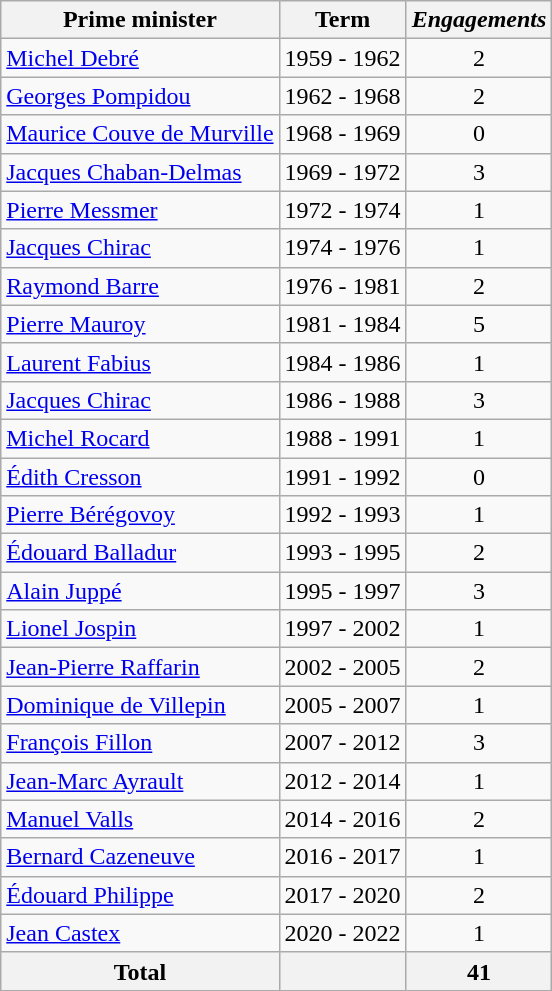<table class="wikitable">
<tr>
<th scope="col">Prime minister</th>
<th scope="col">Term</th>
<th scope="col"><em>Engagements</em></th>
</tr>
<tr ---->
<td align="left"><a href='#'>Michel Debré</a></td>
<td align="center">1959 - 1962</td>
<td align="center">2</td>
</tr>
<tr ---->
<td align="left"><a href='#'>Georges Pompidou</a></td>
<td align="center">1962 - 1968</td>
<td align="center">2</td>
</tr>
<tr ---->
<td align="left"><a href='#'>Maurice Couve de Murville</a></td>
<td align="center">1968 - 1969</td>
<td align="center">0</td>
</tr>
<tr ---->
<td align="left"><a href='#'>Jacques Chaban-Delmas</a></td>
<td align="center">1969 - 1972</td>
<td align="center">3</td>
</tr>
<tr ---->
<td align="left"><a href='#'>Pierre Messmer</a></td>
<td align="center">1972 - 1974</td>
<td align="center">1</td>
</tr>
<tr ---->
<td align="left"><a href='#'>Jacques Chirac</a></td>
<td align="center">1974 - 1976</td>
<td align="center">1</td>
</tr>
<tr ---->
<td align="left"><a href='#'>Raymond Barre</a></td>
<td align="center">1976 - 1981</td>
<td align="center">2</td>
</tr>
<tr ---->
<td align="left"><a href='#'>Pierre Mauroy</a></td>
<td align="center">1981 - 1984</td>
<td align="center">5</td>
</tr>
<tr ---->
<td align="left"><a href='#'>Laurent Fabius</a></td>
<td align="center">1984 - 1986</td>
<td align="center">1</td>
</tr>
<tr ---->
<td align="left"><a href='#'>Jacques Chirac</a></td>
<td align="center">1986 - 1988</td>
<td align="center">3</td>
</tr>
<tr ---->
<td align="left"><a href='#'>Michel Rocard</a></td>
<td align="center">1988 - 1991</td>
<td align="center">1</td>
</tr>
<tr ---->
<td align="left"><a href='#'>Édith Cresson</a></td>
<td align="center">1991 - 1992</td>
<td align="center">0</td>
</tr>
<tr ---->
<td align="left"><a href='#'>Pierre Bérégovoy</a></td>
<td align="center">1992 - 1993</td>
<td align="center">1</td>
</tr>
<tr ---->
<td align="left"><a href='#'>Édouard Balladur</a></td>
<td align="center">1993 - 1995</td>
<td align="center">2</td>
</tr>
<tr ---->
<td align="left"><a href='#'>Alain Juppé</a></td>
<td align="center">1995 - 1997</td>
<td align="center">3</td>
</tr>
<tr ---->
<td align="left"><a href='#'>Lionel Jospin</a></td>
<td align="center">1997 - 2002</td>
<td align="center">1</td>
</tr>
<tr ---->
<td align="left"><a href='#'>Jean-Pierre Raffarin</a></td>
<td align="center">2002 - 2005</td>
<td align="center">2</td>
</tr>
<tr ---->
<td align="left"><a href='#'>Dominique de Villepin</a></td>
<td align="center">2005 - 2007</td>
<td align="center">1</td>
</tr>
<tr ---->
<td align="left"><a href='#'>François Fillon</a></td>
<td align="center">2007 - 2012</td>
<td align="center">3</td>
</tr>
<tr ---->
<td align="left"><a href='#'>Jean-Marc Ayrault</a></td>
<td align="center">2012 - 2014</td>
<td align="center">1</td>
</tr>
<tr ---->
<td align="left"><a href='#'>Manuel Valls</a></td>
<td align="center">2014 - 2016</td>
<td align="center">2</td>
</tr>
<tr ---->
<td align="left"><a href='#'>Bernard Cazeneuve</a></td>
<td align="center">2016 - 2017</td>
<td align="center">1</td>
</tr>
<tr ---->
<td align="left"><a href='#'>Édouard Philippe</a></td>
<td align="center">2017 - 2020</td>
<td align="center">2</td>
</tr>
<tr ---->
<td align="left"><a href='#'>Jean Castex</a></td>
<td align="center">2020 - 2022</td>
<td align="center">1</td>
</tr>
<tr ---->
<th>Total</th>
<th></th>
<th>41</th>
</tr>
</table>
